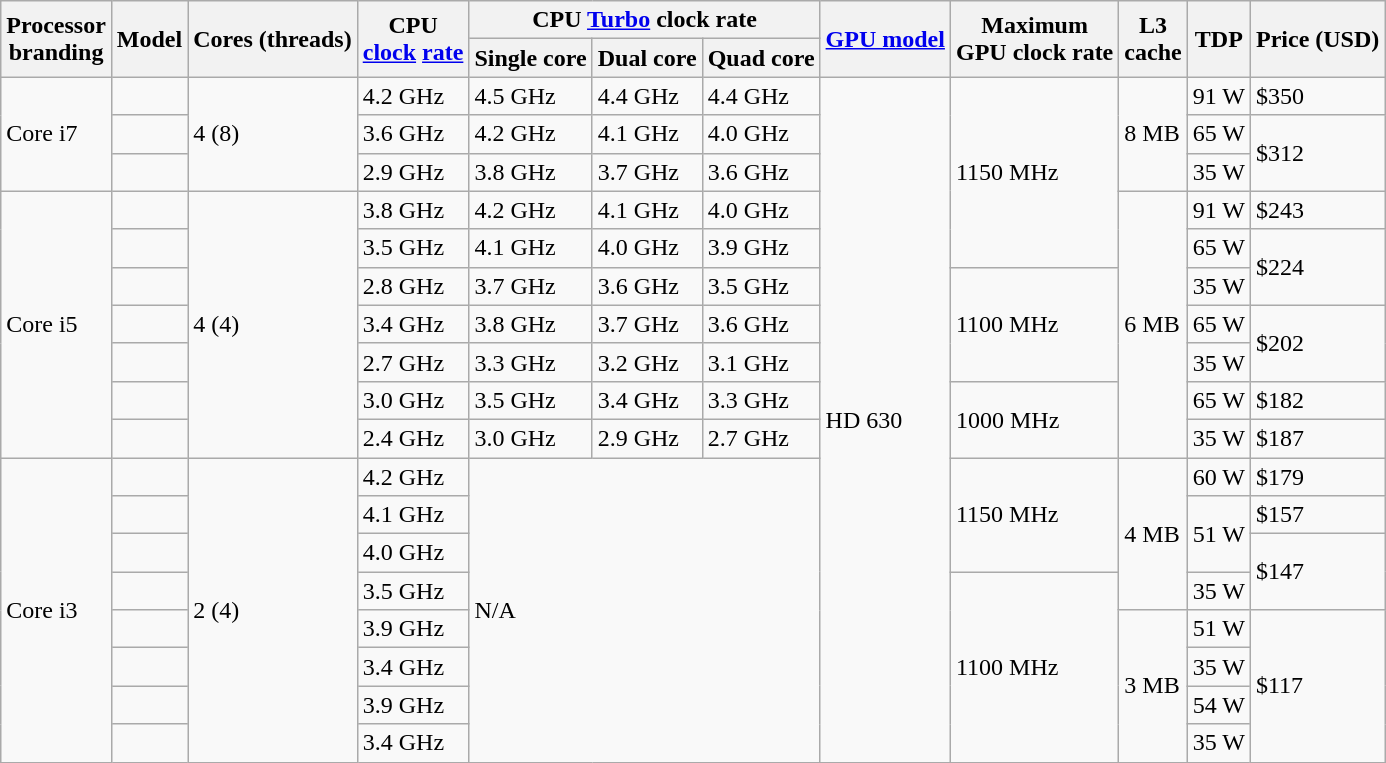<table class="wikitable sortable">
<tr>
<th rowspan="2">Processor<br>branding</th>
<th rowspan="2">Model</th>
<th rowspan="2">Cores (threads)</th>
<th rowspan="2">CPU<br><a href='#'>clock</a>
<a href='#'>rate</a></th>
<th colspan="3">CPU <a href='#'>Turbo</a> clock rate</th>
<th rowspan="2"><a href='#'>GPU model</a></th>
<th rowspan="2">Maximum<br>GPU clock rate</th>
<th rowspan="2">L3<br>cache</th>
<th rowspan="2">TDP</th>
<th rowspan="2">Price (USD)</th>
</tr>
<tr>
<th>Single core</th>
<th>Dual core</th>
<th>Quad core</th>
</tr>
<tr>
<td rowspan="3">Core i7</td>
<td><strong></strong></td>
<td rowspan="3">4 (8)</td>
<td>4.2 GHz</td>
<td>4.5 GHz</td>
<td>4.4 GHz</td>
<td>4.4 GHz</td>
<td rowspan="18">HD 630</td>
<td rowspan="5">1150 MHz</td>
<td rowspan="3">8 MB</td>
<td>91 W</td>
<td>$350</td>
</tr>
<tr>
<td></td>
<td>3.6 GHz</td>
<td>4.2 GHz</td>
<td>4.1 GHz</td>
<td>4.0 GHz</td>
<td>65 W</td>
<td rowspan="2">$312</td>
</tr>
<tr>
<td></td>
<td>2.9 GHz</td>
<td>3.8 GHz</td>
<td>3.7 GHz</td>
<td>3.6 GHz</td>
<td>35 W</td>
</tr>
<tr>
<td rowspan="7">Core i5</td>
<td><strong></strong></td>
<td rowspan="7">4 (4)</td>
<td>3.8 GHz</td>
<td>4.2 GHz</td>
<td>4.1 GHz</td>
<td>4.0 GHz</td>
<td rowspan="7">6 MB</td>
<td>91 W</td>
<td>$243</td>
</tr>
<tr>
<td></td>
<td>3.5 GHz</td>
<td>4.1 GHz</td>
<td>4.0 GHz</td>
<td>3.9 GHz</td>
<td>65 W</td>
<td rowspan="2">$224</td>
</tr>
<tr>
<td></td>
<td>2.8 GHz</td>
<td>3.7 GHz</td>
<td>3.6 GHz</td>
<td>3.5 GHz</td>
<td rowspan="3">1100 MHz</td>
<td>35 W</td>
</tr>
<tr>
<td><strong></strong></td>
<td>3.4 GHz</td>
<td>3.8 GHz</td>
<td>3.7 GHz</td>
<td>3.6 GHz</td>
<td>65 W</td>
<td rowspan="2">$202</td>
</tr>
<tr>
<td></td>
<td>2.7 GHz</td>
<td>3.3 GHz</td>
<td>3.2 GHz</td>
<td>3.1 GHz</td>
<td>35 W</td>
</tr>
<tr>
<td><strong></strong></td>
<td>3.0 GHz</td>
<td>3.5 GHz</td>
<td>3.4 GHz</td>
<td>3.3 GHz</td>
<td rowspan="2">1000 MHz</td>
<td>65 W</td>
<td>$182</td>
</tr>
<tr>
<td></td>
<td>2.4 GHz</td>
<td>3.0 GHz</td>
<td>2.9 GHz</td>
<td>2.7 GHz</td>
<td>35 W</td>
<td>$187</td>
</tr>
<tr>
<td rowspan="8">Core i3</td>
<td><strong></strong></td>
<td rowspan="8">2 (4)</td>
<td>4.2 GHz</td>
<td colspan="3" rowspan="8">N/A</td>
<td rowspan="3">1150 MHz</td>
<td rowspan="4">4 MB</td>
<td>60 W</td>
<td>$179</td>
</tr>
<tr>
<td></td>
<td>4.1 GHz</td>
<td rowspan="2">51 W</td>
<td>$157</td>
</tr>
<tr>
<td><strong></strong></td>
<td>4.0 GHz</td>
<td rowspan="2">$147</td>
</tr>
<tr>
<td></td>
<td>3.5 GHz</td>
<td rowspan="5">1100 MHz</td>
<td>35 W</td>
</tr>
<tr>
<td><strong></strong></td>
<td>3.9 GHz</td>
<td rowspan="4">3 MB</td>
<td>51 W</td>
<td rowspan="4">$117</td>
</tr>
<tr>
<td></td>
<td>3.4 GHz</td>
<td>35 W</td>
</tr>
<tr>
<td></td>
<td>3.9 GHz</td>
<td>54 W</td>
</tr>
<tr>
<td></td>
<td>3.4 GHz</td>
<td>35 W</td>
</tr>
</table>
